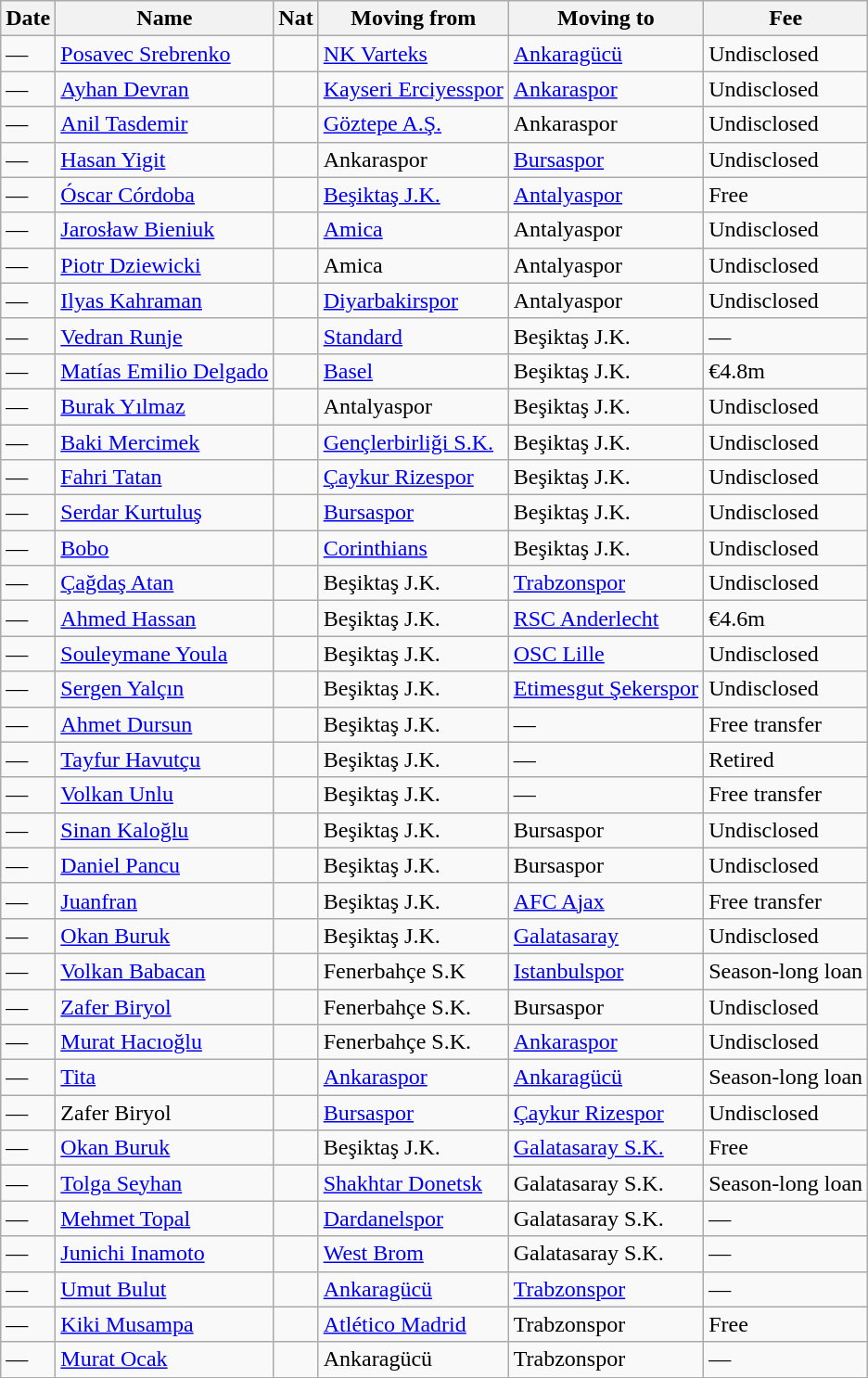<table class="wikitable">
<tr>
<th>Date</th>
<th>Name</th>
<th>Nat</th>
<th>Moving from</th>
<th>Moving to</th>
<th>Fee</th>
</tr>
<tr>
<td>—</td>
<td><a href='#'>Posavec Srebrenko</a></td>
<td></td>
<td><a href='#'>NK Varteks</a></td>
<td><a href='#'>Ankaragücü</a></td>
<td>Undisclosed</td>
</tr>
<tr>
<td>—</td>
<td><a href='#'>Ayhan Devran</a></td>
<td></td>
<td><a href='#'>Kayseri Erciyesspor</a></td>
<td><a href='#'>Ankaraspor</a></td>
<td>Undisclosed</td>
</tr>
<tr>
<td>—</td>
<td><a href='#'>Anil Tasdemir</a></td>
<td></td>
<td><a href='#'>Göztepe A.Ş.</a></td>
<td>Ankaraspor</td>
<td>Undisclosed</td>
</tr>
<tr>
<td>—</td>
<td><a href='#'>Hasan Yigit</a></td>
<td></td>
<td>Ankaraspor</td>
<td><a href='#'>Bursaspor</a></td>
<td>Undisclosed</td>
</tr>
<tr>
<td>—</td>
<td><a href='#'>Óscar Córdoba</a></td>
<td></td>
<td><a href='#'>Beşiktaş J.K.</a></td>
<td><a href='#'>Antalyaspor</a></td>
<td>Free</td>
</tr>
<tr>
<td>—</td>
<td><a href='#'>Jarosław Bieniuk</a></td>
<td></td>
<td><a href='#'>Amica</a></td>
<td>Antalyaspor</td>
<td>Undisclosed</td>
</tr>
<tr>
<td>—</td>
<td><a href='#'>Piotr Dziewicki</a></td>
<td></td>
<td>Amica</td>
<td>Antalyaspor</td>
<td>Undisclosed</td>
</tr>
<tr>
<td>—</td>
<td><a href='#'>Ilyas Kahraman</a></td>
<td></td>
<td><a href='#'>Diyarbakirspor</a></td>
<td>Antalyaspor</td>
<td>Undisclosed</td>
</tr>
<tr>
<td>—</td>
<td><a href='#'>Vedran Runje</a></td>
<td></td>
<td><a href='#'>Standard</a></td>
<td>Beşiktaş J.K.</td>
<td>—</td>
</tr>
<tr>
<td>—</td>
<td><a href='#'>Matías Emilio Delgado</a></td>
<td></td>
<td><a href='#'>Basel</a></td>
<td>Beşiktaş J.K.</td>
<td>€4.8m</td>
</tr>
<tr>
<td>—</td>
<td><a href='#'>Burak Yılmaz</a></td>
<td></td>
<td>Antalyaspor</td>
<td>Beşiktaş J.K.</td>
<td>Undisclosed</td>
</tr>
<tr>
<td>—</td>
<td><a href='#'>Baki Mercimek</a></td>
<td></td>
<td><a href='#'>Gençlerbirliği S.K.</a></td>
<td>Beşiktaş J.K.</td>
<td>Undisclosed</td>
</tr>
<tr>
<td>—</td>
<td><a href='#'>Fahri Tatan</a></td>
<td></td>
<td><a href='#'>Çaykur Rizespor</a></td>
<td>Beşiktaş J.K.</td>
<td>Undisclosed</td>
</tr>
<tr>
<td>—</td>
<td><a href='#'>Serdar Kurtuluş</a></td>
<td></td>
<td><a href='#'>Bursaspor</a></td>
<td>Beşiktaş J.K.</td>
<td>Undisclosed</td>
</tr>
<tr>
<td>—</td>
<td><a href='#'>Bobo</a></td>
<td></td>
<td><a href='#'>Corinthians</a></td>
<td>Beşiktaş J.K.</td>
<td>Undisclosed</td>
</tr>
<tr>
<td>—</td>
<td><a href='#'>Çağdaş Atan</a></td>
<td></td>
<td>Beşiktaş J.K.</td>
<td><a href='#'>Trabzonspor</a></td>
<td>Undisclosed</td>
</tr>
<tr>
<td>—</td>
<td><a href='#'>Ahmed Hassan</a></td>
<td></td>
<td>Beşiktaş J.K.</td>
<td><a href='#'>RSC Anderlecht</a></td>
<td>€4.6m</td>
</tr>
<tr>
<td>—</td>
<td><a href='#'>Souleymane Youla</a></td>
<td></td>
<td>Beşiktaş J.K.</td>
<td><a href='#'>OSC Lille</a></td>
<td>Undisclosed</td>
</tr>
<tr>
<td>—</td>
<td><a href='#'>Sergen Yalçın</a></td>
<td></td>
<td>Beşiktaş J.K.</td>
<td><a href='#'>Etimesgut Şekerspor</a></td>
<td>Undisclosed</td>
</tr>
<tr>
<td>—</td>
<td><a href='#'>Ahmet Dursun</a></td>
<td></td>
<td>Beşiktaş J.K.</td>
<td>—</td>
<td>Free transfer</td>
</tr>
<tr>
<td>—</td>
<td><a href='#'>Tayfur Havutçu</a></td>
<td></td>
<td>Beşiktaş J.K.</td>
<td>—</td>
<td>Retired</td>
</tr>
<tr>
<td>—</td>
<td><a href='#'>Volkan Unlu</a></td>
<td></td>
<td>Beşiktaş J.K.</td>
<td>—</td>
<td>Free transfer</td>
</tr>
<tr>
<td>—</td>
<td><a href='#'>Sinan Kaloğlu</a></td>
<td></td>
<td>Beşiktaş J.K.</td>
<td>Bursaspor</td>
<td>Undisclosed</td>
</tr>
<tr>
<td>—</td>
<td><a href='#'>Daniel Pancu</a></td>
<td></td>
<td>Beşiktaş J.K.</td>
<td>Bursaspor</td>
<td>Undisclosed</td>
</tr>
<tr>
<td>—</td>
<td><a href='#'>Juanfran</a></td>
<td></td>
<td>Beşiktaş J.K.</td>
<td><a href='#'>AFC Ajax</a></td>
<td>Free transfer</td>
</tr>
<tr>
<td>—</td>
<td><a href='#'>Okan Buruk</a></td>
<td></td>
<td>Beşiktaş J.K.</td>
<td><a href='#'>Galatasaray</a></td>
<td>Undisclosed</td>
</tr>
<tr>
<td>—</td>
<td><a href='#'>Volkan Babacan</a></td>
<td></td>
<td>Fenerbahçe S.K</td>
<td><a href='#'>Istanbulspor</a></td>
<td>Season-long loan</td>
</tr>
<tr>
<td>—</td>
<td><a href='#'>Zafer Biryol</a></td>
<td></td>
<td>Fenerbahçe S.K.</td>
<td>Bursaspor</td>
<td>Undisclosed</td>
</tr>
<tr>
<td>—</td>
<td><a href='#'>Murat Hacıoğlu</a></td>
<td></td>
<td>Fenerbahçe S.K.</td>
<td><a href='#'>Ankaraspor</a></td>
<td>Undisclosed</td>
</tr>
<tr>
<td>—</td>
<td><a href='#'>Tita</a></td>
<td></td>
<td><a href='#'>Ankaraspor</a></td>
<td><a href='#'>Ankaragücü</a></td>
<td>Season-long loan</td>
</tr>
<tr>
<td>—</td>
<td>Zafer Biryol</td>
<td></td>
<td><a href='#'>Bursaspor</a></td>
<td><a href='#'>Çaykur Rizespor</a></td>
<td>Undisclosed</td>
</tr>
<tr>
<td>—</td>
<td><a href='#'>Okan Buruk</a></td>
<td></td>
<td>Beşiktaş J.K.</td>
<td><a href='#'>Galatasaray S.K.</a></td>
<td>Free</td>
</tr>
<tr>
<td>—</td>
<td><a href='#'>Tolga Seyhan</a></td>
<td></td>
<td><a href='#'>Shakhtar Donetsk</a></td>
<td>Galatasaray S.K.</td>
<td>Season-long loan</td>
</tr>
<tr>
<td>—</td>
<td><a href='#'>Mehmet Topal</a></td>
<td></td>
<td><a href='#'>Dardanelspor</a></td>
<td>Galatasaray S.K.</td>
<td>—</td>
</tr>
<tr>
<td>—</td>
<td><a href='#'>Junichi Inamoto</a></td>
<td></td>
<td><a href='#'>West Brom</a></td>
<td>Galatasaray S.K.</td>
<td>—</td>
</tr>
<tr>
<td>—</td>
<td><a href='#'>Umut Bulut</a></td>
<td></td>
<td><a href='#'>Ankaragücü</a></td>
<td><a href='#'>Trabzonspor</a></td>
<td>—</td>
</tr>
<tr>
<td>—</td>
<td><a href='#'>Kiki Musampa</a></td>
<td></td>
<td><a href='#'>Atlético Madrid</a></td>
<td>Trabzonspor</td>
<td>Free</td>
</tr>
<tr>
<td>—</td>
<td><a href='#'>Murat Ocak</a></td>
<td></td>
<td>Ankaragücü</td>
<td>Trabzonspor</td>
<td>—</td>
</tr>
<tr>
</tr>
</table>
